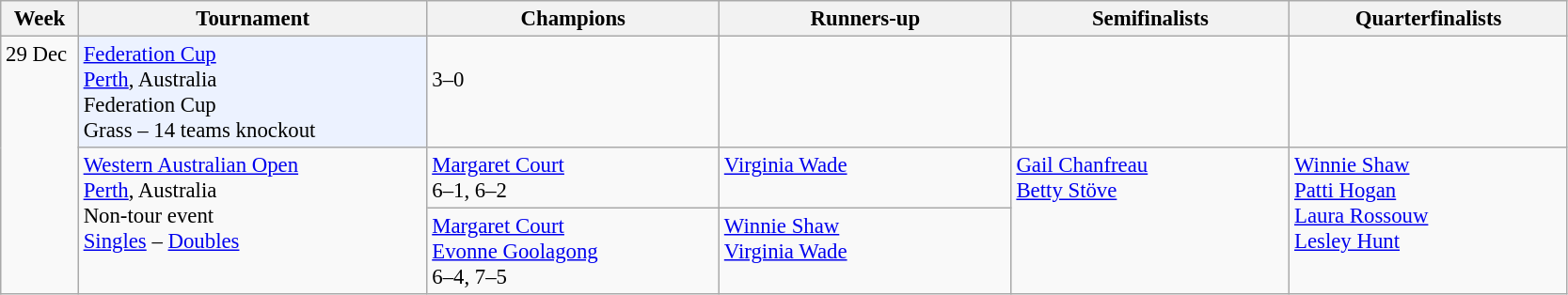<table class=wikitable style=font-size:95%>
<tr>
<th style="width:48px;">Week</th>
<th style="width:240px;">Tournament</th>
<th style="width:200px;">Champions</th>
<th style="width:200px;">Runners-up</th>
<th style="width:190px;">Semifinalists</th>
<th style="width:190px;">Quarterfinalists</th>
</tr>
<tr valign=top>
<td rowspan=3>29 Dec</td>
<td bgcolor=#ECF2FF><a href='#'>Federation Cup</a><br><a href='#'>Perth</a>, Australia<br>Federation Cup<br>Grass – 14 teams knockout</td>
<td><br>3–0</td>
<td></td>
<td><br></td>
<td><br><br><br></td>
</tr>
<tr valign=top>
<td rowspan=2><a href='#'>Western Australian Open</a><br><a href='#'>Perth</a>, Australia<br>Non-tour event<br> <a href='#'>Singles</a> – <a href='#'>Doubles</a></td>
<td> <a href='#'>Margaret Court</a> <br>6–1, 6–2</td>
<td> <a href='#'>Virginia Wade</a></td>
<td rowspan=2> <a href='#'>Gail Chanfreau</a><br> <a href='#'>Betty Stöve</a></td>
<td rowspan=2> <a href='#'>Winnie Shaw</a><br> <a href='#'>Patti Hogan</a><br> <a href='#'>Laura Rossouw</a><br> <a href='#'>Lesley Hunt</a></td>
</tr>
<tr valign=top>
<td> <a href='#'>Margaret Court</a><br> <a href='#'>Evonne Goolagong</a><br>6–4, 7–5</td>
<td> <a href='#'>Winnie Shaw</a><br> <a href='#'>Virginia Wade</a></td>
</tr>
</table>
